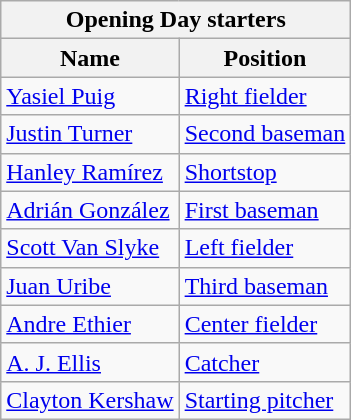<table class="wikitable" style="text-align:left">
<tr>
<th colspan="2">Opening Day starters</th>
</tr>
<tr>
<th>Name</th>
<th>Position</th>
</tr>
<tr>
<td><a href='#'>Yasiel Puig</a></td>
<td><a href='#'>Right fielder</a></td>
</tr>
<tr>
<td><a href='#'>Justin Turner</a></td>
<td><a href='#'>Second baseman</a></td>
</tr>
<tr>
<td><a href='#'>Hanley Ramírez</a></td>
<td><a href='#'>Shortstop</a></td>
</tr>
<tr>
<td><a href='#'>Adrián González</a></td>
<td><a href='#'>First baseman</a></td>
</tr>
<tr>
<td><a href='#'>Scott Van Slyke</a></td>
<td><a href='#'>Left fielder</a></td>
</tr>
<tr>
<td><a href='#'>Juan Uribe</a></td>
<td><a href='#'>Third baseman</a></td>
</tr>
<tr>
<td><a href='#'>Andre Ethier</a></td>
<td><a href='#'>Center fielder</a></td>
</tr>
<tr>
<td><a href='#'>A. J. Ellis</a></td>
<td><a href='#'>Catcher</a></td>
</tr>
<tr>
<td><a href='#'>Clayton Kershaw</a></td>
<td><a href='#'>Starting pitcher</a></td>
</tr>
</table>
